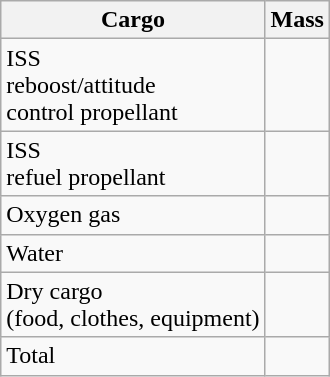<table class="wikitable">
<tr>
<th>Cargo</th>
<th>Mass</th>
</tr>
<tr>
<td>ISS<br>reboost/attitude<br>control propellant</td>
<td></td>
</tr>
<tr>
<td>ISS<br>refuel propellant</td>
<td></td>
</tr>
<tr>
<td>Oxygen gas</td>
<td></td>
</tr>
<tr>
<td>Water</td>
<td></td>
</tr>
<tr>
<td>Dry cargo<br>(food, clothes, equipment)</td>
<td></td>
</tr>
<tr>
<td>Total</td>
<td></td>
</tr>
</table>
